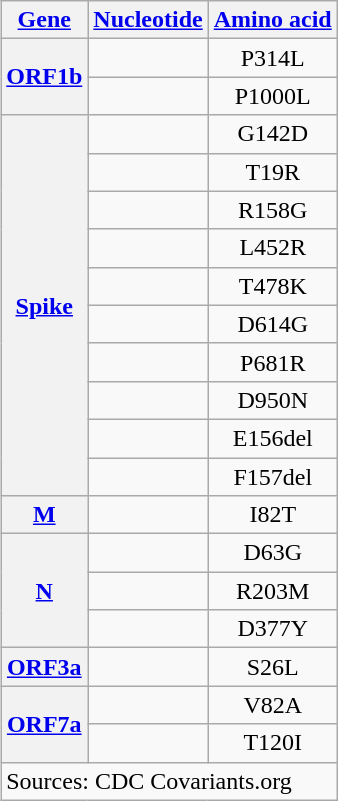<table class="wikitable mw-collapsible autocollapse" align="right" style="text-align: center;">
<tr>
<th><a href='#'>Gene</a></th>
<th><a href='#'>Nucleotide</a></th>
<th><a href='#'>Amino acid</a></th>
</tr>
<tr>
<th rowspan="2"><a href='#'>ORF1b</a></th>
<td></td>
<td>P314L</td>
</tr>
<tr>
<td></td>
<td>P1000L</td>
</tr>
<tr>
<th rowspan="10"><a href='#'>Spike</a></th>
<td></td>
<td>G142D</td>
</tr>
<tr>
<td></td>
<td>T19R</td>
</tr>
<tr>
<td></td>
<td>R158G</td>
</tr>
<tr>
<td></td>
<td>L452R</td>
</tr>
<tr>
<td></td>
<td>T478K</td>
</tr>
<tr>
<td></td>
<td>D614G</td>
</tr>
<tr>
<td></td>
<td>P681R</td>
</tr>
<tr>
<td></td>
<td>D950N</td>
</tr>
<tr>
<td></td>
<td>E156del</td>
</tr>
<tr>
<td></td>
<td>F157del</td>
</tr>
<tr>
<th rowspan="1"><a href='#'>M</a></th>
<td></td>
<td>I82T</td>
</tr>
<tr>
<th rowspan="3"><a href='#'>N</a></th>
<td></td>
<td>D63G</td>
</tr>
<tr>
<td></td>
<td>R203M</td>
</tr>
<tr>
<td></td>
<td>D377Y</td>
</tr>
<tr>
<th rowspan="1"><a href='#'>ORF3a</a></th>
<td></td>
<td>S26L</td>
</tr>
<tr>
<th rowspan="2"><a href='#'>ORF7a</a></th>
<td></td>
<td>V82A</td>
</tr>
<tr>
<td></td>
<td>T120I</td>
</tr>
<tr style="text-align:left;" class="sortbottom">
<td colspan="3">Sources: CDC Covariants.org</td>
</tr>
</table>
